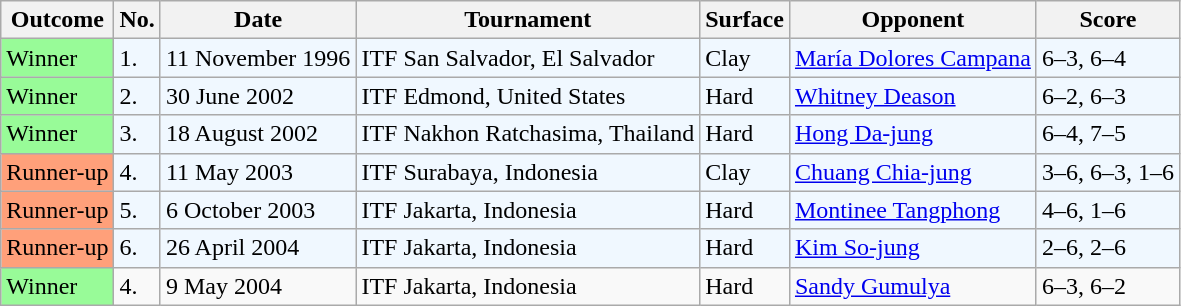<table class="wikitable">
<tr>
<th>Outcome</th>
<th>No.</th>
<th>Date</th>
<th>Tournament</th>
<th>Surface</th>
<th>Opponent</th>
<th>Score</th>
</tr>
<tr bgcolor="#f0f8ff">
<td bgcolor="98FB98">Winner</td>
<td>1.</td>
<td>11 November 1996</td>
<td>ITF San Salvador, El Salvador</td>
<td>Clay</td>
<td> <a href='#'>María Dolores Campana</a></td>
<td>6–3, 6–4</td>
</tr>
<tr bgcolor="#f0f8ff">
<td bgcolor="98FB98">Winner</td>
<td>2.</td>
<td>30 June 2002</td>
<td>ITF Edmond, United States</td>
<td>Hard</td>
<td> <a href='#'>Whitney Deason</a></td>
<td>6–2, 6–3</td>
</tr>
<tr bgcolor="#f0f8ff">
<td bgcolor="98FB98">Winner</td>
<td>3.</td>
<td>18 August 2002</td>
<td>ITF Nakhon Ratchasima, Thailand</td>
<td>Hard</td>
<td> <a href='#'>Hong Da-jung</a></td>
<td>6–4, 7–5</td>
</tr>
<tr bgcolor="#f0f8ff">
<td bgcolor="FFA07A">Runner-up</td>
<td>4.</td>
<td>11 May 2003</td>
<td>ITF Surabaya, Indonesia</td>
<td>Clay</td>
<td> <a href='#'>Chuang Chia-jung</a></td>
<td>3–6, 6–3, 1–6</td>
</tr>
<tr bgcolor="#f0f8ff">
<td bgcolor="FFA07A">Runner-up</td>
<td>5.</td>
<td>6 October 2003</td>
<td>ITF Jakarta, Indonesia</td>
<td>Hard</td>
<td> <a href='#'>Montinee Tangphong</a></td>
<td>4–6, 1–6</td>
</tr>
<tr bgcolor=f0f8ff>
<td bgcolor="FFA07A">Runner-up</td>
<td>6.</td>
<td>26 April 2004</td>
<td>ITF Jakarta, Indonesia</td>
<td>Hard</td>
<td> <a href='#'>Kim So-jung</a></td>
<td>2–6, 2–6</td>
</tr>
<tr>
<td bgcolor="98FB98">Winner</td>
<td>4.</td>
<td>9 May 2004</td>
<td>ITF Jakarta, Indonesia</td>
<td>Hard</td>
<td> <a href='#'>Sandy Gumulya</a></td>
<td>6–3, 6–2</td>
</tr>
</table>
